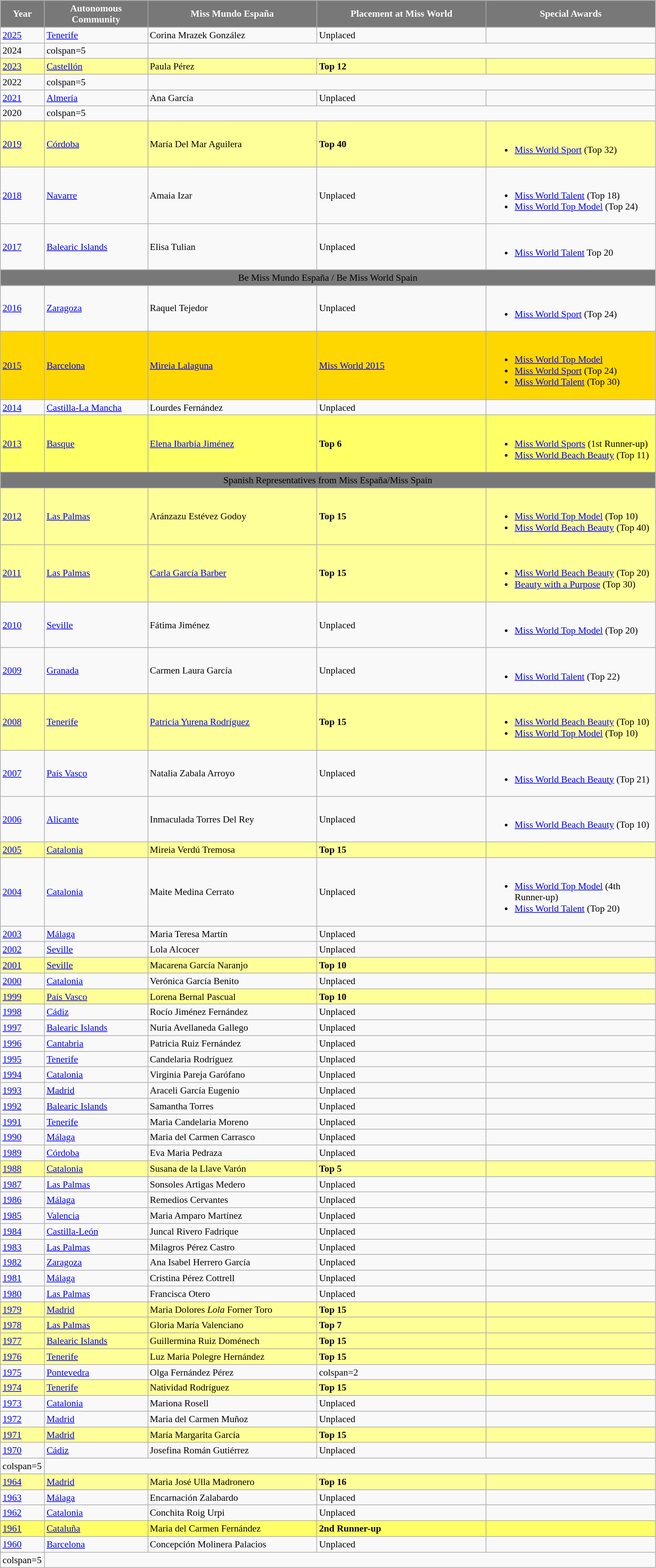<table class="wikitable " style="font-size: 90%;">
<tr>
<th width="60" style="background-color:#787878;color:#FFFFFF;">Year</th>
<th width="150" style="background-color:#787878;color:#FFFFFF;">Autonomous Community</th>
<th width="250" style="background-color:#787878;color:#FFFFFF;">Miss Mundo España</th>
<th width="250" style="background-color:#787878;color:#FFFFFF;">Placement at Miss World</th>
<th width="250" style="background-color:#787878;color:#FFFFFF;">Special Awards</th>
</tr>
<tr>
<td><a href='#'>2025</a></td>
<td><a href='#'>Tenerife</a></td>
<td>Corina Mrazek González</td>
<td>Unplaced</td>
<td></td>
</tr>
<tr>
<td>2024</td>
<td>colspan=5 </td>
</tr>
<tr style="background-color:#FFFF99;">
<td><a href='#'>2023</a></td>
<td><a href='#'>Castellón</a></td>
<td>Paula Pérez</td>
<td><strong>Top 12</strong></td>
<td></td>
</tr>
<tr>
<td>2022</td>
<td>colspan=5 </td>
</tr>
<tr>
<td><a href='#'>2021</a></td>
<td><a href='#'>Almería</a></td>
<td>Ana García</td>
<td>Unplaced</td>
<td></td>
</tr>
<tr>
<td>2020</td>
<td>colspan=5 </td>
</tr>
<tr style="background-color:#FFFF99;">
<td><a href='#'>2019</a></td>
<td><a href='#'>Córdoba</a></td>
<td>María Del Mar Aguilera</td>
<td><strong>Top 40</strong></td>
<td align="left"><br><ul><li><a href='#'>Miss World Sport</a> (Top 32)</li></ul></td>
</tr>
<tr>
<td><a href='#'>2018</a></td>
<td><a href='#'>Navarre</a></td>
<td>Amaia Izar</td>
<td>Unplaced</td>
<td align="left"><br><ul><li><a href='#'>Miss World Talent</a> (Top 18)</li><li><a href='#'>Miss World Top Model</a> (Top 24)</li></ul></td>
</tr>
<tr>
<td><a href='#'>2017</a></td>
<td><a href='#'>Balearic Islands</a></td>
<td>Elisa Tulian</td>
<td>Unplaced</td>
<td align="left"><br><ul><li><a href='#'>Miss World Talent</a> Top 20</li></ul></td>
</tr>
<tr bgcolor="#787878" align="center">
<td colspan="5"><span>Be Miss Mundo España / Be Miss World Spain</span></td>
</tr>
<tr>
<td><a href='#'>2016</a></td>
<td><a href='#'>Zaragoza</a></td>
<td>Raquel Tejedor</td>
<td>Unplaced</td>
<td align="left"><br><ul><li><a href='#'>Miss World Sport</a> (Top 24)</li></ul></td>
</tr>
<tr style="background-color:GOLD">
<td><a href='#'>2015</a></td>
<td><a href='#'>Barcelona</a></td>
<td><a href='#'>Mireia Lalaguna</a></td>
<td><a href='#'>Miss World 2015</a></td>
<td align="left"><br><ul><li><a href='#'>Miss World Top Model</a></li><li><a href='#'>Miss World Sport</a> (Top 24)</li><li><a href='#'>Miss World Talent</a> (Top 30)</li></ul></td>
</tr>
<tr>
<td><a href='#'>2014</a></td>
<td><a href='#'>Castilla-La Mancha</a></td>
<td>Lourdes Fernández</td>
<td>Unplaced</td>
<td></td>
</tr>
<tr style="background-color:#FFFF66;">
<td><a href='#'>2013</a></td>
<td><a href='#'>Basque</a></td>
<td><a href='#'>Elena Ibarbia Jiménez</a></td>
<td><strong>Top 6</strong></td>
<td align="left"><br><ul><li><a href='#'>Miss World Sports</a> (1st Runner-up)</li><li><a href='#'>Miss World Beach Beauty</a> (Top 11)</li></ul></td>
</tr>
<tr bgcolor="#787878" align="center">
<td colspan="5"><span>Spanish Representatives from Miss España/Miss Spain</span></td>
</tr>
<tr style="background-color:#FFFF99;">
<td><a href='#'>2012</a></td>
<td><a href='#'>Las Palmas</a></td>
<td>Aránzazu Estévez Godoy</td>
<td><strong>Top 15</strong></td>
<td align="left"><br><ul><li><a href='#'>Miss World Top Model</a> (Top 10)</li><li><a href='#'>Miss World Beach Beauty</a> (Top 40)</li></ul></td>
</tr>
<tr style="background-color:#FFFF99;">
<td><a href='#'>2011</a></td>
<td><a href='#'>Las Palmas</a></td>
<td><a href='#'>Carla García Barber</a></td>
<td><strong>Top 15</strong></td>
<td align="left"><br><ul><li><a href='#'>Miss World Beach Beauty</a> (Top 20)</li><li><a href='#'>Beauty with a Purpose</a> (Top 30)</li></ul></td>
</tr>
<tr>
<td><a href='#'>2010</a></td>
<td><a href='#'>Seville</a></td>
<td>Fátima Jiménez</td>
<td>Unplaced</td>
<td align="left"><br><ul><li><a href='#'>Miss World Top Model</a> (Top 20)</li></ul></td>
</tr>
<tr>
<td><a href='#'>2009</a></td>
<td><a href='#'>Granada</a></td>
<td>Carmen Laura García</td>
<td>Unplaced</td>
<td align="left"><br><ul><li><a href='#'>Miss World Talent</a> (Top 22)</li></ul></td>
</tr>
<tr style="background-color:#FFFF99;">
<td><a href='#'>2008</a></td>
<td><a href='#'>Tenerife</a></td>
<td><a href='#'>Patricia Yurena Rodríguez</a></td>
<td><strong>Top 15</strong></td>
<td align="left"><br><ul><li><a href='#'>Miss World Beach Beauty</a> (Top 10)</li><li><a href='#'>Miss World Top Model</a> (Top 10)</li></ul></td>
</tr>
<tr>
<td><a href='#'>2007</a></td>
<td><a href='#'>País Vasco</a></td>
<td>Natalia Zabala Arroyo</td>
<td>Unplaced</td>
<td align="left"><br><ul><li><a href='#'>Miss World Beach Beauty</a> (Top 21)</li></ul></td>
</tr>
<tr>
<td><a href='#'>2006</a></td>
<td><a href='#'>Alicante</a></td>
<td>Inmaculada Torres Del Rey</td>
<td>Unplaced</td>
<td align="left"><br><ul><li><a href='#'>Miss World Beach Beauty</a> (Top 10)</li></ul></td>
</tr>
<tr style="background-color:#FFFF99;">
<td><a href='#'>2005</a></td>
<td><a href='#'>Catalonia</a></td>
<td>Mireia Verdú Tremosa</td>
<td><strong>Top 15</strong></td>
<td></td>
</tr>
<tr>
<td><a href='#'>2004</a></td>
<td><a href='#'>Catalonia</a></td>
<td>Maite Medina Cerrato</td>
<td>Unplaced</td>
<td align="left"><br><ul><li><a href='#'>Miss World Top Model</a> (4th Runner-up)</li><li><a href='#'>Miss World Talent</a> (Top 20)</li></ul></td>
</tr>
<tr>
<td><a href='#'>2003</a></td>
<td><a href='#'>Málaga</a></td>
<td>Maria Teresa Martín</td>
<td>Unplaced</td>
<td></td>
</tr>
<tr>
<td><a href='#'>2002</a></td>
<td><a href='#'>Seville</a></td>
<td>Lola Alcocer</td>
<td>Unplaced</td>
<td></td>
</tr>
<tr style="background-color:#FFFF99;">
<td><a href='#'>2001</a></td>
<td><a href='#'>Seville</a></td>
<td>Macarena García Naranjo</td>
<td><strong>Top 10</strong></td>
<td></td>
</tr>
<tr>
<td><a href='#'>2000</a></td>
<td><a href='#'>Catalonia</a></td>
<td>Verónica García Benito</td>
<td>Unplaced</td>
<td></td>
</tr>
<tr style="background-color:#FFFF99;">
<td><a href='#'>1999</a></td>
<td><a href='#'>País Vasco</a></td>
<td>Lorena Bernal Pascual</td>
<td><strong>Top 10</strong></td>
<td></td>
</tr>
<tr>
<td><a href='#'>1998</a></td>
<td><a href='#'>Cádiz</a></td>
<td>Rocío Jiménez Fernández</td>
<td>Unplaced</td>
<td></td>
</tr>
<tr>
<td><a href='#'>1997</a></td>
<td><a href='#'>Balearic Islands</a></td>
<td>Nuria Avellaneda Gallego</td>
<td>Unplaced</td>
<td></td>
</tr>
<tr>
<td><a href='#'>1996</a></td>
<td><a href='#'>Cantabria</a></td>
<td>Patricia Ruiz Fernández</td>
<td>Unplaced</td>
<td></td>
</tr>
<tr>
<td><a href='#'>1995</a></td>
<td><a href='#'>Tenerife</a></td>
<td>Candelaria Rodríguez</td>
<td>Unplaced</td>
<td></td>
</tr>
<tr>
<td><a href='#'>1994</a></td>
<td><a href='#'>Catalonia</a></td>
<td>Virginia Pareja Garófano</td>
<td>Unplaced</td>
<td></td>
</tr>
<tr>
<td><a href='#'>1993</a></td>
<td><a href='#'>Madrid</a></td>
<td>Araceli García Eugenio</td>
<td>Unplaced</td>
<td></td>
</tr>
<tr>
<td><a href='#'>1992</a></td>
<td><a href='#'>Balearic Islands</a></td>
<td>Samantha Torres</td>
<td>Unplaced</td>
<td></td>
</tr>
<tr>
<td><a href='#'>1991</a></td>
<td><a href='#'>Tenerife</a></td>
<td>Maria Candelaria Moreno</td>
<td>Unplaced</td>
<td></td>
</tr>
<tr>
<td><a href='#'>1990</a></td>
<td><a href='#'>Málaga</a></td>
<td>Maria del Carmen Carrasco</td>
<td>Unplaced</td>
<td></td>
</tr>
<tr>
<td><a href='#'>1989</a></td>
<td><a href='#'>Córdoba</a></td>
<td>Eva Maria Pedraza</td>
<td>Unplaced</td>
<td></td>
</tr>
<tr style="background-color:#FFFF99;">
<td><a href='#'>1988</a></td>
<td><a href='#'>Catalonia</a></td>
<td>Susana de la Llave Varón</td>
<td><strong>Top 5</strong></td>
<td></td>
</tr>
<tr>
<td><a href='#'>1987</a></td>
<td><a href='#'>Las Palmas</a></td>
<td>Sonsoles Artigas Medero</td>
<td>Unplaced</td>
<td></td>
</tr>
<tr>
<td><a href='#'>1986</a></td>
<td><a href='#'>Málaga</a></td>
<td>Remedios Cervantes</td>
<td>Unplaced</td>
<td></td>
</tr>
<tr>
<td><a href='#'>1985</a></td>
<td><a href='#'>Valencia</a></td>
<td>Maria Amparo Martínez</td>
<td>Unplaced</td>
<td></td>
</tr>
<tr>
<td><a href='#'>1984</a></td>
<td><a href='#'>Castilla-León</a></td>
<td>Juncal Rivero Fadrique</td>
<td>Unplaced</td>
<td></td>
</tr>
<tr>
<td><a href='#'>1983</a></td>
<td><a href='#'>Las Palmas</a></td>
<td>Milagros Pérez Castro</td>
<td>Unplaced</td>
<td></td>
</tr>
<tr>
<td><a href='#'>1982</a></td>
<td><a href='#'>Zaragoza</a></td>
<td>Ana Isabel Herrero García</td>
<td>Unplaced</td>
<td></td>
</tr>
<tr>
<td><a href='#'>1981</a></td>
<td><a href='#'>Málaga</a></td>
<td>Cristina Pérez Cottrell</td>
<td>Unplaced</td>
<td></td>
</tr>
<tr>
<td><a href='#'>1980</a></td>
<td><a href='#'>Las Palmas</a></td>
<td>Francisca Otero</td>
<td>Unplaced</td>
<td></td>
</tr>
<tr style="background-color:#FFFF99;">
<td><a href='#'>1979</a></td>
<td><a href='#'>Madrid</a></td>
<td>Maria Dolores <em>Lola</em> Forner Toro</td>
<td><strong>Top 15</strong></td>
<td></td>
</tr>
<tr style="background-color:#FFFF99;">
<td><a href='#'>1978</a></td>
<td><a href='#'>Las Palmas</a></td>
<td>Gloria María Valenciano</td>
<td><strong>Top 7</strong></td>
<td></td>
</tr>
<tr style="background-color:#FFFF99;">
<td><a href='#'>1977</a></td>
<td><a href='#'>Balearic Islands</a></td>
<td>Guillermina Ruiz Doménech</td>
<td><strong>Top 15</strong></td>
<td></td>
</tr>
<tr style="background-color:#FFFF99;">
<td><a href='#'>1976</a></td>
<td><a href='#'>Tenerife</a></td>
<td>Luz Maria Polegre Hernández</td>
<td><strong>Top 15</strong></td>
<td></td>
</tr>
<tr>
<td><a href='#'>1975</a></td>
<td><a href='#'>Pontevedra</a></td>
<td>Olga Fernández Pérez</td>
<td>colspan=2 </td>
</tr>
<tr style="background-color:#FFFF99;">
<td><a href='#'>1974</a></td>
<td><a href='#'>Tenerife</a></td>
<td>Natividad Rodríguez</td>
<td><strong>Top 15</strong></td>
<td></td>
</tr>
<tr>
<td><a href='#'>1973</a></td>
<td><a href='#'>Catalonia</a></td>
<td>Mariona Rosell</td>
<td>Unplaced</td>
<td></td>
</tr>
<tr>
<td><a href='#'>1972</a></td>
<td><a href='#'>Madrid</a></td>
<td>Maria del Carmen Muñoz</td>
<td>Unplaced</td>
<td></td>
</tr>
<tr style="background-color:#FFFF99;">
<td><a href='#'>1971</a></td>
<td><a href='#'>Madrid</a></td>
<td>María Margarita García</td>
<td><strong>Top 15</strong></td>
<td></td>
</tr>
<tr>
<td><a href='#'>1970</a></td>
<td><a href='#'>Cádiz</a></td>
<td>Josefina Román Gutiérrez</td>
<td>Unplaced</td>
<td></td>
</tr>
<tr>
<td>colspan=5 </td>
</tr>
<tr style="background-color:#FFFF99;">
<td><a href='#'>1964</a></td>
<td><a href='#'>Madrid</a></td>
<td>Maria José Ulla Madronero</td>
<td><strong>Top 16</strong></td>
<td></td>
</tr>
<tr>
<td><a href='#'>1963</a></td>
<td><a href='#'>Málaga</a></td>
<td>Encarnación Zalabardo</td>
<td>Unplaced</td>
<td></td>
</tr>
<tr>
<td><a href='#'>1962</a></td>
<td><a href='#'>Catalonia</a></td>
<td>Conchita Roig Urpi</td>
<td>Unplaced</td>
<td></td>
</tr>
<tr style="background-color:#FFFF66; ">
<td><a href='#'>1961</a></td>
<td><a href='#'>Cataluña</a></td>
<td>Maria del Carmen Fernández</td>
<td><strong>2nd Runner-up</strong></td>
<td></td>
</tr>
<tr>
<td><a href='#'>1960</a></td>
<td><a href='#'>Barcelona</a></td>
<td>Concepción Molinera Palacios</td>
<td>Unplaced</td>
<td></td>
</tr>
<tr>
<td>colspan=5 </td>
</tr>
</table>
